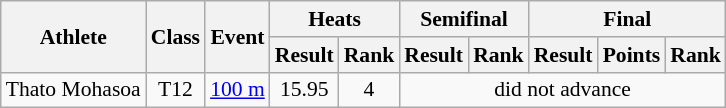<table class=wikitable style="font-size:90%">
<tr>
<th rowspan="2">Athlete</th>
<th rowspan="2">Class</th>
<th rowspan="2">Event</th>
<th colspan="2">Heats</th>
<th colspan="2">Semifinal</th>
<th colspan="3">Final</th>
</tr>
<tr>
<th>Result</th>
<th>Rank</th>
<th>Result</th>
<th>Rank</th>
<th>Result</th>
<th>Points</th>
<th>Rank</th>
</tr>
<tr>
<td>Thato Mohasoa</td>
<td align="center">T12</td>
<td><a href='#'>100 m</a></td>
<td align="center">15.95</td>
<td align="center">4</td>
<td align="center" colspan="5">did not advance</td>
</tr>
</table>
